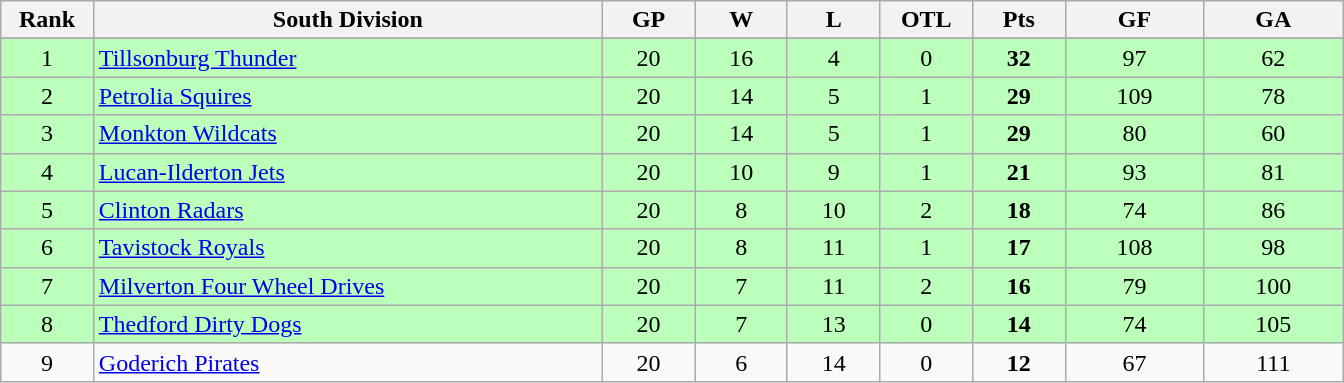<table class="wikitable" style="text-align:center" width:50em">
<tr>
<th bgcolor="#DDDDFF" width="5%">Rank</th>
<th bgcolor="#DDDDFF" width="27.5%">South Division</th>
<th bgcolor="#DDDDFF" width="5%">GP</th>
<th bgcolor="#DDDDFF" width="5%">W</th>
<th bgcolor="#DDDDFF" width="5%">L</th>
<th bgcolor="#DDDDFF" width="5%">OTL</th>
<th bgcolor="#DDDDFF" width="5%">Pts</th>
<th bgcolor="#DDDDFF" width="7.5%">GF</th>
<th bgcolor="#DDDDFF" width="7.5%">GA</th>
</tr>
<tr>
</tr>
<tr bgcolor="#bbffbb">
<td>1</td>
<td align=left><a href='#'>Tillsonburg Thunder</a></td>
<td>20</td>
<td>16</td>
<td>4</td>
<td>0</td>
<td><strong>32</strong></td>
<td>97</td>
<td>62</td>
</tr>
<tr bgcolor="#bbffbb">
<td>2</td>
<td align=left><a href='#'>Petrolia Squires</a></td>
<td>20</td>
<td>14</td>
<td>5</td>
<td>1</td>
<td><strong>29</strong></td>
<td>109</td>
<td>78</td>
</tr>
<tr bgcolor="#bbffbb">
<td>3</td>
<td align=left><a href='#'>Monkton Wildcats</a></td>
<td>20</td>
<td>14</td>
<td>5</td>
<td>1</td>
<td><strong>29</strong></td>
<td>80</td>
<td>60</td>
</tr>
<tr bgcolor="#bbffbb">
<td>4</td>
<td align=left><a href='#'>Lucan-Ilderton Jets</a></td>
<td>20</td>
<td>10</td>
<td>9</td>
<td>1</td>
<td><strong>21</strong></td>
<td>93</td>
<td>81</td>
</tr>
<tr bgcolor="#bbffbb">
<td>5</td>
<td align=left><a href='#'>Clinton Radars</a></td>
<td>20</td>
<td>8</td>
<td>10</td>
<td>2</td>
<td><strong>18</strong></td>
<td>74</td>
<td>86</td>
</tr>
<tr bgcolor="#bbffbb">
<td>6</td>
<td align=left><a href='#'>Tavistock Royals</a></td>
<td>20</td>
<td>8</td>
<td>11</td>
<td>1</td>
<td><strong>17</strong></td>
<td>108</td>
<td>98</td>
</tr>
<tr bgcolor="#bbffbb">
<td>7</td>
<td align=left><a href='#'>Milverton Four Wheel Drives</a></td>
<td>20</td>
<td>7</td>
<td>11</td>
<td>2</td>
<td><strong>16</strong></td>
<td>79</td>
<td>100</td>
</tr>
<tr bgcolor="#bbffbb">
<td>8</td>
<td align=left><a href='#'>Thedford Dirty Dogs</a></td>
<td>20</td>
<td>7</td>
<td>13</td>
<td>0</td>
<td><strong>14</strong></td>
<td>74</td>
<td>105</td>
</tr>
<tr>
<td>9</td>
<td align=left><a href='#'>Goderich Pirates</a></td>
<td>20</td>
<td>6</td>
<td>14</td>
<td>0</td>
<td><strong>12</strong></td>
<td>67</td>
<td>111</td>
</tr>
</table>
